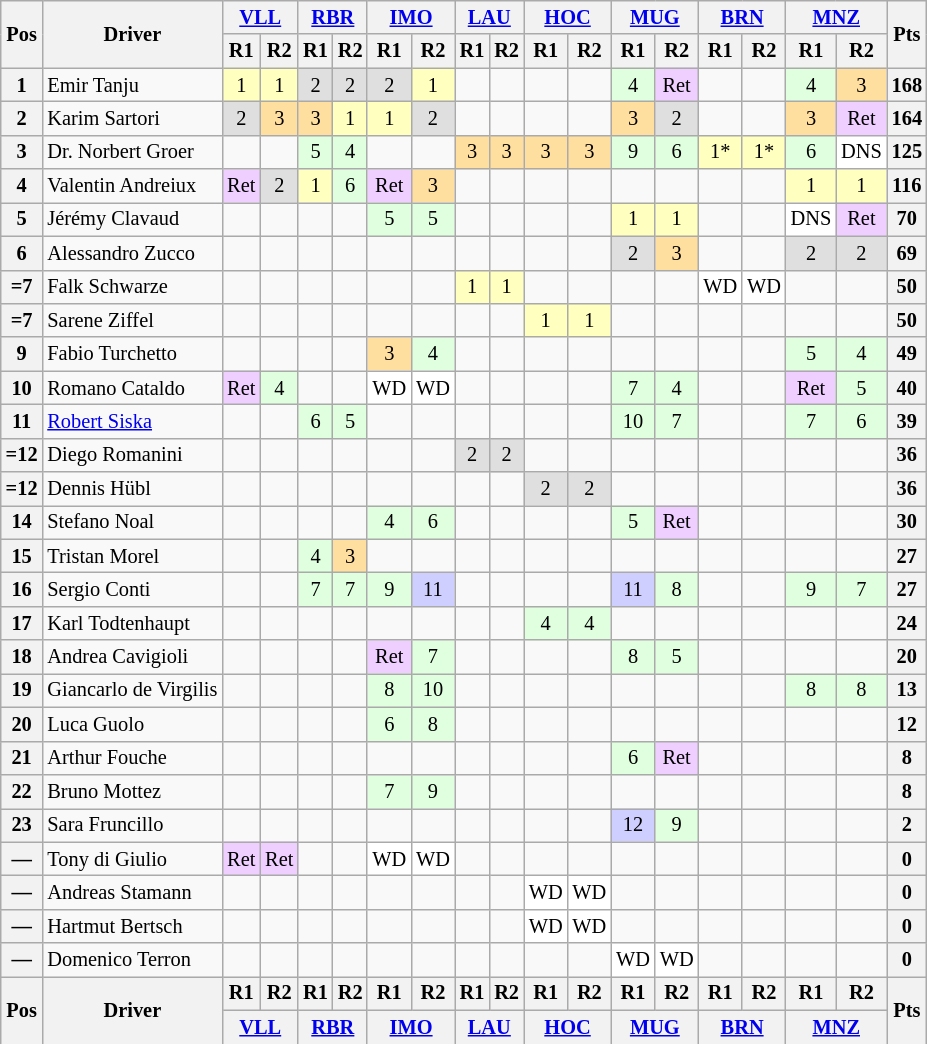<table class="wikitable" style="font-size:85%; text-align:center">
<tr>
<th rowspan="2" valign="middle">Pos</th>
<th rowspan="2" valign="middle">Driver</th>
<th colspan="2"><a href='#'>VLL</a><br></th>
<th colspan="2"><a href='#'>RBR</a><br></th>
<th colspan="2"><a href='#'>IMO</a><br></th>
<th colspan="2"><a href='#'>LAU</a><br></th>
<th colspan="2"><a href='#'>HOC</a><br></th>
<th colspan="2"><a href='#'>MUG</a><br></th>
<th colspan="2"><a href='#'>BRN</a><br></th>
<th colspan="2"><a href='#'>MNZ</a><br></th>
<th rowspan="2" valign="middle">Pts</th>
</tr>
<tr>
<th>R1</th>
<th>R2</th>
<th>R1</th>
<th>R2</th>
<th>R1</th>
<th>R2</th>
<th>R1</th>
<th>R2</th>
<th>R1</th>
<th>R2</th>
<th>R1</th>
<th>R2</th>
<th>R1</th>
<th>R2</th>
<th>R1</th>
<th>R2</th>
</tr>
<tr>
<th>1</th>
<td align="left"> Emir Tanju</td>
<td style="background:#ffffbf;">1</td>
<td style="background:#ffffbf;">1</td>
<td style="background:#dfdfdf;">2</td>
<td style="background:#dfdfdf;">2</td>
<td style="background:#dfdfdf;">2</td>
<td style="background:#ffffbf;">1</td>
<td></td>
<td></td>
<td></td>
<td></td>
<td style="background:#dfffdf;">4</td>
<td style="background:#efcfff;">Ret</td>
<td></td>
<td></td>
<td style="background:#dfffdf;">4</td>
<td style="background:#ffdf9f;">3</td>
<th>168</th>
</tr>
<tr>
<th>2</th>
<td align="left"> Karim Sartori</td>
<td style="background:#dfdfdf;">2</td>
<td style="background:#ffdf9f;">3</td>
<td style="background:#ffdf9f;">3</td>
<td style="background:#ffffbf;">1</td>
<td style="background:#ffffbf;">1</td>
<td style="background:#dfdfdf;">2</td>
<td></td>
<td></td>
<td></td>
<td></td>
<td style="background:#ffdf9f;">3</td>
<td style="background:#dfdfdf;">2</td>
<td></td>
<td></td>
<td style="background:#ffdf9f;">3</td>
<td style="background:#efcfff;">Ret</td>
<th>164</th>
</tr>
<tr>
<th>3</th>
<td align="left"> Dr. Norbert Groer</td>
<td></td>
<td></td>
<td style="background:#dfffdf;">5</td>
<td style="background:#dfffdf;">4</td>
<td></td>
<td></td>
<td style="background:#ffdf9f;">3</td>
<td style="background:#ffdf9f;">3</td>
<td style="background:#ffdf9f;">3</td>
<td style="background:#ffdf9f;">3</td>
<td style="background:#dfffdf;">9</td>
<td style="background:#dfffdf;">6</td>
<td style="background:#ffffbf;">1*</td>
<td style="background:#ffffbf;">1*</td>
<td style="background:#dfffdf;">6</td>
<td style="background:#ffffff;">DNS</td>
<th>125</th>
</tr>
<tr>
<th>4</th>
<td align="left"> Valentin Andreiux</td>
<td style="background:#efcfff;">Ret</td>
<td style="background:#dfdfdf;">2</td>
<td style="background:#ffffbf;">1</td>
<td style="background:#dfffdf;">6</td>
<td style="background:#efcfff;">Ret</td>
<td style="background:#ffdf9f;">3</td>
<td></td>
<td></td>
<td></td>
<td></td>
<td></td>
<td></td>
<td></td>
<td></td>
<td style="background:#ffffbf;">1</td>
<td style="background:#ffffbf;">1</td>
<th>116</th>
</tr>
<tr>
<th>5</th>
<td align="left"> Jérémy Clavaud</td>
<td></td>
<td></td>
<td></td>
<td></td>
<td style="background:#dfffdf;">5</td>
<td style="background:#dfffdf;">5</td>
<td></td>
<td></td>
<td></td>
<td></td>
<td style="background:#ffffbf;">1</td>
<td style="background:#ffffbf;">1</td>
<td></td>
<td></td>
<td style="background:#ffffff;">DNS</td>
<td style="background:#efcfff;">Ret</td>
<th>70</th>
</tr>
<tr>
<th>6</th>
<td align="left"> Alessandro Zucco</td>
<td></td>
<td></td>
<td></td>
<td></td>
<td></td>
<td></td>
<td></td>
<td></td>
<td></td>
<td></td>
<td style="background:#dfdfdf;">2</td>
<td style="background:#ffdf9f;">3</td>
<td></td>
<td></td>
<td style="background:#dfdfdf;">2</td>
<td style="background:#dfdfdf;">2</td>
<th>69</th>
</tr>
<tr>
<th>=7</th>
<td align="left"> Falk Schwarze</td>
<td></td>
<td></td>
<td></td>
<td></td>
<td></td>
<td></td>
<td style="background:#ffffbf;">1</td>
<td style="background:#ffffbf;">1</td>
<td></td>
<td></td>
<td></td>
<td></td>
<td style="background:#ffffff;">WD</td>
<td style="background:#ffffff;">WD</td>
<td></td>
<td></td>
<th>50</th>
</tr>
<tr>
<th>=7</th>
<td align="left"> Sarene Ziffel</td>
<td></td>
<td></td>
<td></td>
<td></td>
<td></td>
<td></td>
<td></td>
<td></td>
<td style="background:#ffffbf;">1</td>
<td style="background:#ffffbf;">1</td>
<td></td>
<td></td>
<td></td>
<td></td>
<td></td>
<td></td>
<th>50</th>
</tr>
<tr>
<th>9</th>
<td align="left"> Fabio Turchetto</td>
<td></td>
<td></td>
<td></td>
<td></td>
<td style="background:#ffdf9f;">3</td>
<td style="background:#dfffdf;">4</td>
<td></td>
<td></td>
<td></td>
<td></td>
<td></td>
<td></td>
<td></td>
<td></td>
<td style="background:#dfffdf;">5</td>
<td style="background:#dfffdf;">4</td>
<th>49</th>
</tr>
<tr>
<th>10</th>
<td align="left"> Romano Cataldo</td>
<td style="background:#efcfff;">Ret</td>
<td style="background:#dfffdf;">4</td>
<td></td>
<td></td>
<td style="background:#ffffff;">WD</td>
<td style="background:#ffffff;">WD</td>
<td></td>
<td></td>
<td></td>
<td></td>
<td style="background:#dfffdf;">7</td>
<td style="background:#dfffdf;">4</td>
<td></td>
<td></td>
<td style="background:#efcfff;">Ret</td>
<td style="background:#dfffdf;">5</td>
<th>40</th>
</tr>
<tr>
<th>11</th>
<td align="left"> <a href='#'>Robert Siska</a></td>
<td></td>
<td></td>
<td style="background:#dfffdf;">6</td>
<td style="background:#dfffdf;">5</td>
<td></td>
<td></td>
<td></td>
<td></td>
<td></td>
<td></td>
<td style="background:#dfffdf;">10</td>
<td style="background:#dfffdf;">7</td>
<td></td>
<td></td>
<td style="background:#dfffdf;">7</td>
<td style="background:#dfffdf;">6</td>
<th>39</th>
</tr>
<tr>
<th>=12</th>
<td align="left"> Diego Romanini</td>
<td></td>
<td></td>
<td></td>
<td></td>
<td></td>
<td></td>
<td style="background:#dfdfdf;">2</td>
<td style="background:#dfdfdf;">2</td>
<td></td>
<td></td>
<td></td>
<td></td>
<td></td>
<td></td>
<td></td>
<td></td>
<th>36</th>
</tr>
<tr>
<th>=12</th>
<td align="left"> Dennis Hübl</td>
<td></td>
<td></td>
<td></td>
<td></td>
<td></td>
<td></td>
<td></td>
<td></td>
<td style="background:#dfdfdf;">2</td>
<td style="background:#dfdfdf;">2</td>
<td></td>
<td></td>
<td></td>
<td></td>
<td></td>
<td></td>
<th>36</th>
</tr>
<tr>
<th>14</th>
<td align="left"> Stefano Noal</td>
<td></td>
<td></td>
<td></td>
<td></td>
<td style="background:#dfffdf;">4</td>
<td style="background:#dfffdf;">6</td>
<td></td>
<td></td>
<td></td>
<td></td>
<td style="background:#dfffdf;">5</td>
<td style="background:#efcfff;">Ret</td>
<td></td>
<td></td>
<td></td>
<td></td>
<th>30</th>
</tr>
<tr>
<th>15</th>
<td align="left"> Tristan Morel</td>
<td></td>
<td></td>
<td style="background:#dfffdf;">4</td>
<td style="background:#ffdf9f;">3</td>
<td></td>
<td></td>
<td></td>
<td></td>
<td></td>
<td></td>
<td></td>
<td></td>
<td></td>
<td></td>
<td></td>
<td></td>
<th>27</th>
</tr>
<tr>
<th>16</th>
<td align="left"> Sergio Conti</td>
<td></td>
<td></td>
<td style="background:#dfffdf;">7</td>
<td style="background:#dfffdf;">7</td>
<td style="background:#dfffdf;">9</td>
<td style="background:#cfcfff;">11</td>
<td></td>
<td></td>
<td></td>
<td></td>
<td style="background:#cfcfff;">11</td>
<td style="background:#dfffdf;">8</td>
<td></td>
<td></td>
<td style="background:#dfffdf;">9</td>
<td style="background:#dfffdf;">7</td>
<th>27</th>
</tr>
<tr>
<th>17</th>
<td align="left"> Karl Todtenhaupt</td>
<td></td>
<td></td>
<td></td>
<td></td>
<td></td>
<td></td>
<td></td>
<td></td>
<td style="background:#dfffdf;">4</td>
<td style="background:#dfffdf;">4</td>
<td></td>
<td></td>
<td></td>
<td></td>
<td></td>
<td></td>
<th>24</th>
</tr>
<tr>
<th>18</th>
<td align="left"> Andrea Cavigioli</td>
<td></td>
<td></td>
<td></td>
<td></td>
<td style="background:#efcfff;">Ret</td>
<td style="background:#dfffdf;">7</td>
<td></td>
<td></td>
<td></td>
<td></td>
<td style="background:#dfffdf;">8</td>
<td style="background:#dfffdf;">5</td>
<td></td>
<td></td>
<td></td>
<td></td>
<th>20</th>
</tr>
<tr>
<th>19</th>
<td align="left"> Giancarlo de Virgilis</td>
<td></td>
<td></td>
<td></td>
<td></td>
<td style="background:#dfffdf;">8</td>
<td style="background:#dfffdf;">10</td>
<td></td>
<td></td>
<td></td>
<td></td>
<td></td>
<td></td>
<td></td>
<td></td>
<td style="background:#dfffdf;">8</td>
<td style="background:#dfffdf;">8</td>
<th>13</th>
</tr>
<tr>
<th>20</th>
<td align="left"> Luca Guolo</td>
<td></td>
<td></td>
<td></td>
<td></td>
<td style="background:#dfffdf;">6</td>
<td style="background:#dfffdf;">8</td>
<td></td>
<td></td>
<td></td>
<td></td>
<td></td>
<td></td>
<td></td>
<td></td>
<td></td>
<td></td>
<th>12</th>
</tr>
<tr>
<th>21</th>
<td align="left"> Arthur Fouche</td>
<td></td>
<td></td>
<td></td>
<td></td>
<td></td>
<td></td>
<td></td>
<td></td>
<td></td>
<td></td>
<td style="background:#dfffdf;">6</td>
<td style="background:#efcfff;">Ret</td>
<td></td>
<td></td>
<td></td>
<td></td>
<th>8</th>
</tr>
<tr>
<th>22</th>
<td align="left"> Bruno Mottez</td>
<td></td>
<td></td>
<td></td>
<td></td>
<td style="background:#dfffdf;">7</td>
<td style="background:#dfffdf;">9</td>
<td></td>
<td></td>
<td></td>
<td></td>
<td></td>
<td></td>
<td></td>
<td></td>
<td></td>
<td></td>
<th>8</th>
</tr>
<tr>
<th>23</th>
<td align="left"> Sara Fruncillo</td>
<td></td>
<td></td>
<td></td>
<td></td>
<td></td>
<td></td>
<td></td>
<td></td>
<td></td>
<td></td>
<td style="background:#cfcfff;">12</td>
<td style="background:#dfffdf;">9</td>
<td></td>
<td></td>
<td></td>
<td></td>
<th>2</th>
</tr>
<tr>
<th>—</th>
<td align="left"> Tony di Giulio</td>
<td style="background:#efcfff;">Ret</td>
<td style="background:#efcfff;">Ret</td>
<td></td>
<td></td>
<td style="background:#ffffff;">WD</td>
<td style="background:#ffffff;">WD</td>
<td></td>
<td></td>
<td></td>
<td></td>
<td></td>
<td></td>
<td></td>
<td></td>
<td></td>
<td></td>
<th>0</th>
</tr>
<tr>
<th>—</th>
<td align="left"> Andreas Stamann</td>
<td></td>
<td></td>
<td></td>
<td></td>
<td></td>
<td></td>
<td></td>
<td></td>
<td style="background:#ffffff;">WD</td>
<td style="background:#ffffff;">WD</td>
<td></td>
<td></td>
<td></td>
<td></td>
<td></td>
<td></td>
<th>0</th>
</tr>
<tr>
<th>—</th>
<td align="left"> Hartmut Bertsch</td>
<td></td>
<td></td>
<td></td>
<td></td>
<td></td>
<td></td>
<td></td>
<td></td>
<td style="background:#ffffff;">WD</td>
<td style="background:#ffffff;">WD</td>
<td></td>
<td></td>
<td></td>
<td></td>
<td></td>
<td></td>
<th>0</th>
</tr>
<tr>
<th>—</th>
<td align="left"> Domenico Terron</td>
<td></td>
<td></td>
<td></td>
<td></td>
<td></td>
<td></td>
<td></td>
<td></td>
<td></td>
<td></td>
<td style="background:#ffffff;">WD</td>
<td style="background:#ffffff;">WD</td>
<td></td>
<td></td>
<td></td>
<td></td>
<th>0</th>
</tr>
<tr>
<th rowspan="2">Pos</th>
<th rowspan="2">Driver</th>
<th>R1</th>
<th>R2</th>
<th>R1</th>
<th>R2</th>
<th>R1</th>
<th>R2</th>
<th>R1</th>
<th>R2</th>
<th>R1</th>
<th>R2</th>
<th>R1</th>
<th>R2</th>
<th>R1</th>
<th>R2</th>
<th>R1</th>
<th>R2</th>
<th rowspan="2">Pts</th>
</tr>
<tr>
<th colspan="2"><a href='#'>VLL</a><br></th>
<th colspan="2"><a href='#'>RBR</a><br></th>
<th colspan="2"><a href='#'>IMO</a><br></th>
<th colspan="2"><a href='#'>LAU</a><br></th>
<th colspan="2"><a href='#'>HOC</a><br></th>
<th colspan="2"><a href='#'>MUG</a><br></th>
<th colspan="2"><a href='#'>BRN</a><br></th>
<th colspan="2"><a href='#'>MNZ</a><br></th>
</tr>
</table>
